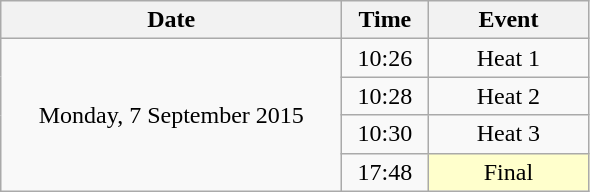<table class = "wikitable" style="text-align:center;">
<tr>
<th width=220>Date</th>
<th width=50>Time</th>
<th width=100>Event</th>
</tr>
<tr>
<td rowspan=4>Monday, 7 September 2015</td>
<td>10:26</td>
<td>Heat 1</td>
</tr>
<tr>
<td>10:28</td>
<td>Heat 2</td>
</tr>
<tr>
<td>10:30</td>
<td>Heat 3</td>
</tr>
<tr>
<td>17:48</td>
<td bgcolor=ffffcc>Final</td>
</tr>
</table>
